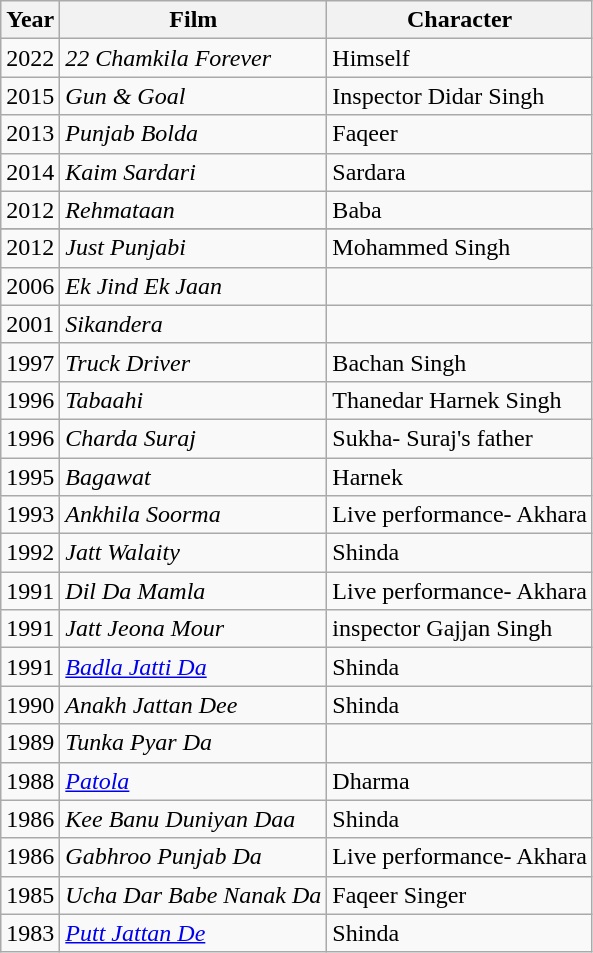<table class=wikitable>
<tr>
<th>Year</th>
<th>Film</th>
<th>Character</th>
</tr>
<tr>
<td>2022</td>
<td><em>22 Chamkila Forever</em></td>
<td>Himself</td>
</tr>
<tr>
<td>2015</td>
<td><em>Gun & Goal</em></td>
<td>Inspector Didar Singh</td>
</tr>
<tr>
<td>2013</td>
<td><em>Punjab Bolda</em></td>
<td>Faqeer</td>
</tr>
<tr>
<td>2014</td>
<td><em>Kaim Sardari</em></td>
<td>Sardara</td>
</tr>
<tr>
<td>2012</td>
<td><em>Rehmataan</em></td>
<td>Baba</td>
</tr>
<tr>
</tr>
<tr>
<td>2012</td>
<td><em>Just Punjabi</em></td>
<td>Mohammed Singh</td>
</tr>
<tr>
<td>2006</td>
<td><em>Ek Jind Ek Jaan</em></td>
<td></td>
</tr>
<tr>
<td>2001</td>
<td><em>Sikandera</em></td>
<td></td>
</tr>
<tr>
<td>1997</td>
<td><em>Truck Driver</em></td>
<td>Bachan Singh</td>
</tr>
<tr>
<td>1996</td>
<td><em>Tabaahi</em></td>
<td>Thanedar Harnek Singh</td>
</tr>
<tr>
<td>1996</td>
<td><em>Charda Suraj</em></td>
<td>Sukha- Suraj's father</td>
</tr>
<tr>
<td>1995</td>
<td><em>Bagawat</em></td>
<td>Harnek</td>
</tr>
<tr>
<td>1993</td>
<td><em>Ankhila Soorma</em></td>
<td>Live performance- Akhara</td>
</tr>
<tr>
<td>1992</td>
<td><em>Jatt Walaity</em></td>
<td>Shinda</td>
</tr>
<tr>
<td>1991</td>
<td><em>Dil Da Mamla</em></td>
<td>Live performance- Akhara</td>
</tr>
<tr>
<td>1991</td>
<td><em>Jatt Jeona Mour</em></td>
<td>inspector Gajjan Singh</td>
</tr>
<tr>
<td>1991</td>
<td><em><a href='#'>Badla Jatti Da</a></em></td>
<td>Shinda</td>
</tr>
<tr>
<td>1990</td>
<td><em>Anakh Jattan Dee</em></td>
<td>Shinda</td>
</tr>
<tr>
<td>1989</td>
<td><em>Tunka Pyar Da</em></td>
<td></td>
</tr>
<tr>
<td>1988</td>
<td><em><a href='#'>Patola</a></em></td>
<td>Dharma</td>
</tr>
<tr>
<td>1986</td>
<td><em>Kee Banu Duniyan Daa</em></td>
<td>Shinda</td>
</tr>
<tr>
<td>1986</td>
<td><em>Gabhroo Punjab Da</em></td>
<td>Live performance- Akhara</td>
</tr>
<tr>
<td>1985</td>
<td><em>Ucha Dar Babe Nanak Da</em></td>
<td>Faqeer Singer</td>
</tr>
<tr>
<td>1983</td>
<td><em><a href='#'>Putt Jattan De</a></em></td>
<td>Shinda</td>
</tr>
</table>
